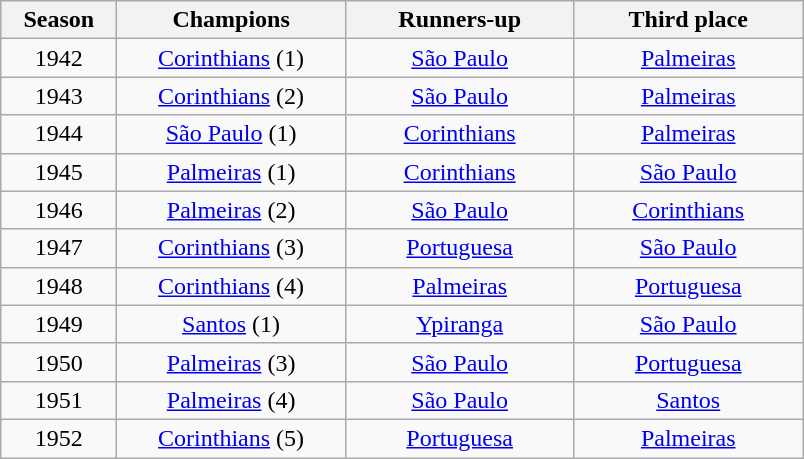<table class="wikitable" style="text-align:center; margin-left:1em;">
<tr>
<th style="width:70px">Season</th>
<th style="width:145px">Champions</th>
<th style="width:145px">Runners-up</th>
<th style="width:145px">Third place</th>
</tr>
<tr>
<td>1942</td>
<td><a href='#'>Corinthians</a> (1)</td>
<td><a href='#'>São Paulo</a></td>
<td><a href='#'>Palmeiras</a></td>
</tr>
<tr>
<td>1943</td>
<td><a href='#'>Corinthians</a> (2)</td>
<td><a href='#'>São Paulo</a></td>
<td><a href='#'>Palmeiras</a></td>
</tr>
<tr>
<td>1944</td>
<td><a href='#'>São Paulo</a> (1)</td>
<td><a href='#'>Corinthians</a></td>
<td><a href='#'>Palmeiras</a></td>
</tr>
<tr>
<td>1945</td>
<td><a href='#'>Palmeiras</a> (1)</td>
<td><a href='#'>Corinthians</a></td>
<td><a href='#'>São Paulo</a></td>
</tr>
<tr>
<td>1946</td>
<td><a href='#'>Palmeiras</a> (2)</td>
<td><a href='#'>São Paulo</a></td>
<td><a href='#'>Corinthians</a></td>
</tr>
<tr>
<td>1947</td>
<td><a href='#'>Corinthians</a> (3)</td>
<td><a href='#'>Portuguesa</a></td>
<td><a href='#'>São Paulo</a></td>
</tr>
<tr>
<td>1948</td>
<td><a href='#'>Corinthians</a> (4)</td>
<td><a href='#'>Palmeiras</a></td>
<td><a href='#'>Portuguesa</a></td>
</tr>
<tr>
<td>1949</td>
<td><a href='#'>Santos</a> (1)</td>
<td><a href='#'>Ypiranga</a></td>
<td><a href='#'>São Paulo</a></td>
</tr>
<tr>
<td>1950</td>
<td><a href='#'>Palmeiras</a> (3)</td>
<td><a href='#'>São Paulo</a></td>
<td><a href='#'>Portuguesa</a></td>
</tr>
<tr>
<td>1951</td>
<td><a href='#'>Palmeiras</a> (4)</td>
<td><a href='#'>São Paulo</a></td>
<td><a href='#'>Santos</a></td>
</tr>
<tr>
<td>1952</td>
<td><a href='#'>Corinthians</a> (5)</td>
<td><a href='#'>Portuguesa</a></td>
<td><a href='#'>Palmeiras</a></td>
</tr>
</table>
